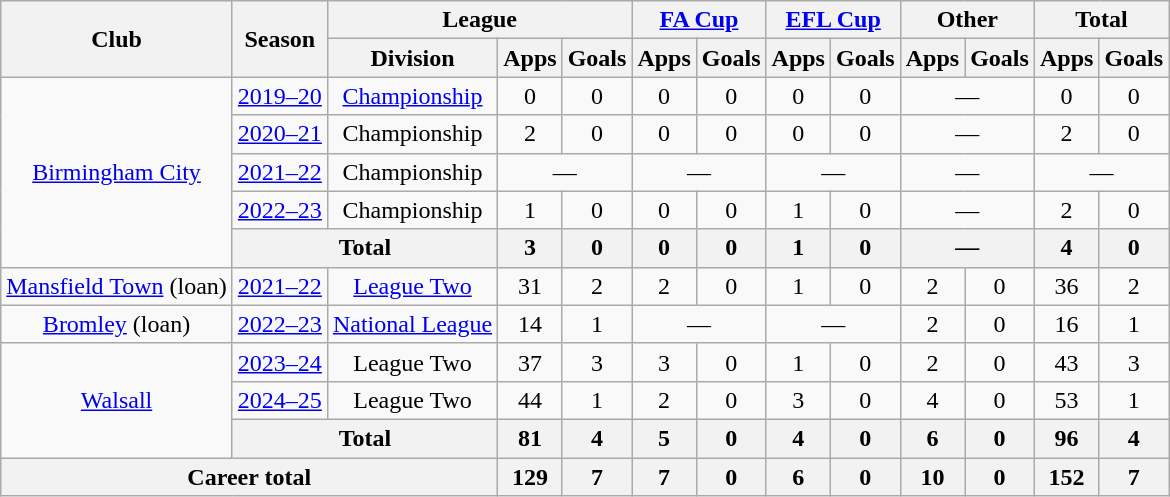<table class="wikitable" style=text-align:center>
<tr>
<th rowspan="2">Club</th>
<th rowspan="2">Season</th>
<th colspan="3">League</th>
<th colspan="2"><a href='#'>FA Cup</a></th>
<th colspan="2"><a href='#'>EFL Cup</a></th>
<th colspan="2">Other</th>
<th colspan="2">Total</th>
</tr>
<tr>
<th>Division</th>
<th>Apps</th>
<th>Goals</th>
<th>Apps</th>
<th>Goals</th>
<th>Apps</th>
<th>Goals</th>
<th>Apps</th>
<th>Goals</th>
<th>Apps</th>
<th>Goals</th>
</tr>
<tr>
<td rowspan="5"><a href='#'>Birmingham City</a></td>
<td><a href='#'>2019–20</a></td>
<td><a href='#'>Championship</a></td>
<td>0</td>
<td>0</td>
<td>0</td>
<td>0</td>
<td>0</td>
<td>0</td>
<td colspan="2">—</td>
<td>0</td>
<td>0</td>
</tr>
<tr>
<td><a href='#'>2020–21</a></td>
<td>Championship</td>
<td>2</td>
<td>0</td>
<td>0</td>
<td>0</td>
<td>0</td>
<td>0</td>
<td colspan="2">—</td>
<td>2</td>
<td>0</td>
</tr>
<tr>
<td><a href='#'>2021–22</a></td>
<td>Championship</td>
<td colspan="2">—</td>
<td colspan="2">—</td>
<td colspan="2">—</td>
<td colspan="2">—</td>
<td colspan="2">—</td>
</tr>
<tr>
<td><a href='#'>2022–23</a></td>
<td>Championship</td>
<td>1</td>
<td>0</td>
<td>0</td>
<td>0</td>
<td>1</td>
<td>0</td>
<td colspan="2">—</td>
<td>2</td>
<td>0</td>
</tr>
<tr>
<th colspan="2">Total</th>
<th>3</th>
<th>0</th>
<th>0</th>
<th>0</th>
<th>1</th>
<th>0</th>
<th colspan="2">—</th>
<th>4</th>
<th>0</th>
</tr>
<tr>
<td><a href='#'>Mansfield Town</a> (loan)</td>
<td><a href='#'>2021–22</a></td>
<td><a href='#'>League Two</a></td>
<td>31</td>
<td>2</td>
<td>2</td>
<td>0</td>
<td>1</td>
<td>0</td>
<td>2</td>
<td>0</td>
<td>36</td>
<td>2</td>
</tr>
<tr>
<td><a href='#'>Bromley</a> (loan)</td>
<td><a href='#'>2022–23</a></td>
<td><a href='#'>National League</a></td>
<td>14</td>
<td>1</td>
<td colspan="2">—</td>
<td colspan="2">—</td>
<td>2</td>
<td>0</td>
<td>16</td>
<td>1</td>
</tr>
<tr>
<td rowspan="3"><a href='#'>Walsall</a></td>
<td><a href='#'>2023–24</a></td>
<td>League Two</td>
<td>37</td>
<td>3</td>
<td>3</td>
<td>0</td>
<td>1</td>
<td>0</td>
<td>2</td>
<td>0</td>
<td>43</td>
<td>3</td>
</tr>
<tr>
<td><a href='#'>2024–25</a></td>
<td>League Two</td>
<td>44</td>
<td>1</td>
<td>2</td>
<td>0</td>
<td>3</td>
<td>0</td>
<td>4</td>
<td>0</td>
<td>53</td>
<td>1</td>
</tr>
<tr>
<th colspan="2">Total</th>
<th>81</th>
<th>4</th>
<th>5</th>
<th>0</th>
<th>4</th>
<th>0</th>
<th>6</th>
<th>0</th>
<th>96</th>
<th>4</th>
</tr>
<tr>
<th colspan="3">Career total</th>
<th>129</th>
<th>7</th>
<th>7</th>
<th>0</th>
<th>6</th>
<th>0</th>
<th>10</th>
<th>0</th>
<th>152</th>
<th>7</th>
</tr>
</table>
